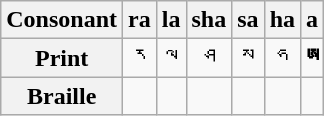<table class="wikitable" style="text-align:center">
<tr>
<th>Consonant</th>
<th>ra</th>
<th>la</th>
<th>sha</th>
<th>sa</th>
<th>ha</th>
<th>a</th>
</tr>
<tr>
<th>Print</th>
<td><span>ར </span></td>
<td><span>ལ </span></td>
<td><span>ཤ </span></td>
<td><span>ས </span></td>
<td><span>ཧ </span></td>
<td><strong>ཨ</strong></td>
</tr>
<tr>
<th>Braille</th>
<td></td>
<td></td>
<td></td>
<td></td>
<td></td>
<td></td>
</tr>
</table>
